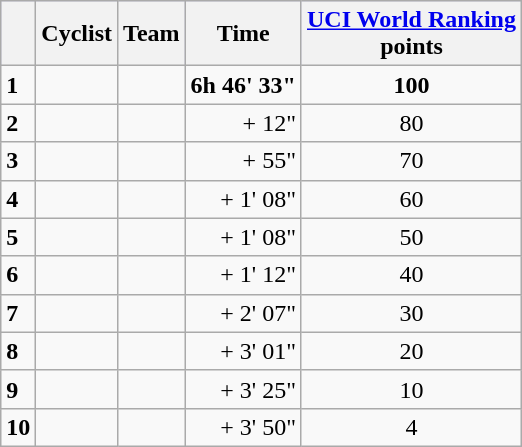<table class="wikitable">
<tr style="background:#ccccff;">
<th></th>
<th>Cyclist</th>
<th>Team</th>
<th>Time</th>
<th><a href='#'>UCI World Ranking</a><br>points</th>
</tr>
<tr>
<td><strong>1</strong></td>
<td><strong></strong></td>
<td><strong></strong></td>
<td align=right><strong>6h 46' 33"</strong></td>
<td align=center><strong>100</strong></td>
</tr>
<tr>
<td><strong>2</strong></td>
<td></td>
<td></td>
<td align=right>+ 12"</td>
<td align=center>80</td>
</tr>
<tr>
<td><strong>3</strong></td>
<td></td>
<td></td>
<td align=right>+ 55"</td>
<td align=center>70</td>
</tr>
<tr>
<td><strong>4</strong></td>
<td></td>
<td></td>
<td align=right>+ 1' 08"</td>
<td align=center>60</td>
</tr>
<tr>
<td><strong>5</strong></td>
<td></td>
<td></td>
<td align=right>+ 1' 08"</td>
<td align=center>50</td>
</tr>
<tr>
<td><strong>6</strong></td>
<td></td>
<td></td>
<td align=right>+ 1' 12"</td>
<td align=center>40</td>
</tr>
<tr>
<td><strong>7</strong></td>
<td></td>
<td></td>
<td align=right>+ 2' 07"</td>
<td align=center>30</td>
</tr>
<tr>
<td><strong>8</strong></td>
<td></td>
<td></td>
<td align=right>+ 3' 01"</td>
<td align=center>20</td>
</tr>
<tr>
<td><strong>9</strong></td>
<td></td>
<td></td>
<td align=right>+ 3' 25"</td>
<td align=center>10</td>
</tr>
<tr>
<td><strong>10</strong></td>
<td></td>
<td></td>
<td align=right>+ 3' 50"</td>
<td align=center>4</td>
</tr>
</table>
